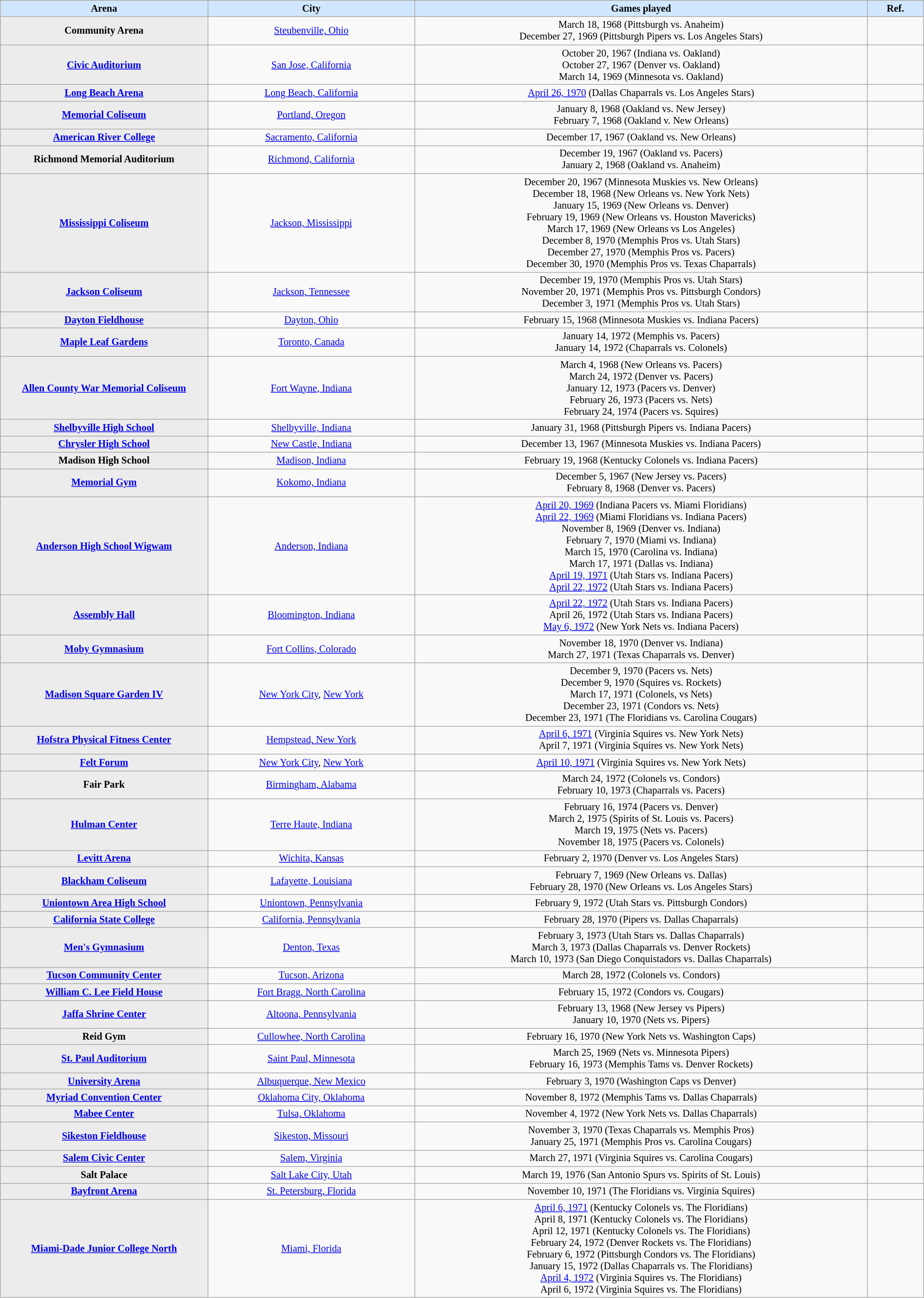<table class="wikitable" style="font-size: 85%; text-align: center; width: 100%;">
<tr>
<th style="width:11%; background: #D0E7FF;">Arena</th>
<th style="width:11%; background: #D0E7FF;">City</th>
<th style="width:24%;background: #D0E7FF;">Games played</th>
<th style="width:3%; background: #D0E7FF;">Ref.</th>
</tr>
<tr>
<th style="background: #ececec;">Community Arena</th>
<td><a href='#'>Steubenville, Ohio</a></td>
<td>March 18, 1968 (Pittsburgh vs. Anaheim)<br>December 27, 1969 (Pittsburgh Pipers vs. Los Angeles Stars)</td>
<td></td>
</tr>
<tr>
<th style="background: #ececec;"><a href='#'>Civic Auditorium</a></th>
<td><a href='#'>San Jose, California</a></td>
<td>October 20, 1967 (Indiana vs. Oakland)<br>October 27, 1967 (Denver vs. Oakland)<br>March 14, 1969 (Minnesota vs. Oakland)</td>
<td></td>
</tr>
<tr>
<th style="background: #ececec;"><a href='#'>Long Beach Arena</a></th>
<td><a href='#'>Long Beach, California</a></td>
<td><a href='#'>April 26, 1970</a> (Dallas Chaparrals vs. Los Angeles Stars)</td>
<td></td>
</tr>
<tr>
<th style="background: #ececec;"><a href='#'>Memorial Coliseum</a></th>
<td><a href='#'>Portland, Oregon</a></td>
<td>January 8, 1968 (Oakland vs. New Jersey)<br>February 7, 1968 (Oakland v. New Orleans)</td>
<td></td>
</tr>
<tr>
<th style="background: #ececec;"><a href='#'>American River College</a></th>
<td><a href='#'>Sacramento, California</a></td>
<td>December 17, 1967 (Oakland vs. New Orleans)</td>
<td></td>
</tr>
<tr>
<th style="background: #ececec;">Richmond Memorial Auditorium</th>
<td><a href='#'>Richmond, California</a></td>
<td>December 19, 1967 (Oakland vs. Pacers)<br>January 2, 1968 (Oakland vs. Anaheim)</td>
<td></td>
</tr>
<tr>
<th style="background: #ececec;"><a href='#'>Mississippi Coliseum</a></th>
<td><a href='#'>Jackson, Mississippi</a></td>
<td>December 20, 1967 (Minnesota Muskies vs. New Orleans)<br>December 18, 1968 (New Orleans vs. New York Nets)<br>January 15, 1969 (New Orleans vs. Denver)<br>February 19, 1969 (New Orleans vs. Houston Mavericks)<br>March 17, 1969 (New Orleans vs Los Angeles)<br>December 8, 1970 (Memphis Pros vs. Utah Stars)<br>December 27, 1970 (Memphis Pros vs. Pacers)<br>December 30, 1970 (Memphis Pros vs. Texas Chaparrals)</td>
<td></td>
</tr>
<tr>
<th style="background: #ececec;"><a href='#'>Jackson Coliseum</a></th>
<td><a href='#'>Jackson, Tennessee</a></td>
<td>December 19, 1970 (Memphis Pros vs. Utah Stars)<br>November 20, 1971 (Memphis Pros vs. Pittsburgh Condors)<br>December 3, 1971 (Memphis Pros vs. Utah Stars)</td>
<td></td>
</tr>
<tr>
<th style="background: #ececec;"><a href='#'>Dayton Fieldhouse</a></th>
<td><a href='#'>Dayton, Ohio</a></td>
<td>February 15, 1968 (Minnesota Muskies vs. Indiana Pacers)</td>
<td></td>
</tr>
<tr>
<th style="background: #ececec;"><a href='#'>Maple Leaf Gardens</a></th>
<td><a href='#'>Toronto, Canada</a></td>
<td>January 14, 1972 (Memphis vs. Pacers)<br>January 14, 1972 (Chaparrals vs. Colonels)</td>
<td></td>
</tr>
<tr>
<th style="background: #ececec;"><a href='#'>Allen County War Memorial Coliseum</a></th>
<td><a href='#'>Fort Wayne, Indiana</a></td>
<td>March 4, 1968 (New Orleans vs. Pacers)<br>March 24, 1972 (Denver vs. Pacers)<br>January 12, 1973 (Pacers vs. Denver)<br>February 26, 1973 (Pacers vs. Nets)<br>February 24, 1974 (Pacers vs. Squires)</td>
<td></td>
</tr>
<tr>
<th style="background: #ececec;"><a href='#'>Shelbyville High School</a></th>
<td><a href='#'>Shelbyville, Indiana</a></td>
<td>January 31, 1968 (Pittsburgh Pipers vs. Indiana Pacers)</td>
<td></td>
</tr>
<tr>
<th style="background: #ececec;"><a href='#'>Chrysler High School</a></th>
<td><a href='#'>New Castle, Indiana</a></td>
<td>December 13, 1967 (Minnesota Muskies vs. Indiana Pacers)</td>
<td></td>
</tr>
<tr>
<th style="background: #ececec;">Madison High School</th>
<td><a href='#'>Madison, Indiana</a></td>
<td>February 19, 1968 (Kentucky Colonels vs. Indiana Pacers)</td>
<td></td>
</tr>
<tr>
<th style="background: #ececec;"><a href='#'>Memorial Gym</a></th>
<td><a href='#'>Kokomo, Indiana</a></td>
<td>December 5, 1967 (New Jersey vs. Pacers)<br>February 8, 1968 (Denver vs. Pacers)</td>
<td></td>
</tr>
<tr>
<th style="background: #ececec;"><a href='#'>Anderson High School Wigwam</a></th>
<td><a href='#'>Anderson, Indiana</a></td>
<td><a href='#'>April 20, 1969</a> (Indiana Pacers vs. Miami Floridians)<br><a href='#'>April 22, 1969</a> (Miami Floridians vs. Indiana Pacers)<br>November 8, 1969 (Denver vs. Indiana)<br>February 7, 1970 (Miami vs. Indiana)<br>March 15, 1970 (Carolina vs. Indiana)<br>March 17, 1971 (Dallas vs. Indiana)<br><a href='#'>April 19, 1971</a> (Utah Stars vs. Indiana Pacers)<br><a href='#'>April 22, 1972</a> (Utah Stars vs. Indiana Pacers)</td>
<td></td>
</tr>
<tr>
<th style="background: #ececec;"><a href='#'>Assembly Hall</a></th>
<td><a href='#'>Bloomington, Indiana</a></td>
<td><a href='#'>April 22, 1972</a> (Utah Stars vs. Indiana Pacers)<br>April 26, 1972 (Utah Stars vs. Indiana Pacers)<br><a href='#'>May 6, 1972</a> (New York Nets vs. Indiana Pacers)</td>
<td></td>
</tr>
<tr>
<th style="background: #ececec;"><a href='#'>Moby Gymnasium</a></th>
<td><a href='#'>Fort Collins, Colorado</a></td>
<td>November 18, 1970 (Denver vs. Indiana)<br>March 27, 1971 (Texas Chaparrals vs. Denver)</td>
<td></td>
</tr>
<tr>
<th style="background: #ececec;"><a href='#'>Madison Square Garden IV</a></th>
<td><a href='#'>New York City</a>, <a href='#'>New York</a></td>
<td>December 9, 1970 (Pacers vs. Nets)<br>December 9, 1970 (Squires vs. Rockets)<br>March 17, 1971 (Colonels, vs Nets)<br>December 23, 1971 (Condors vs. Nets)<br>December 23, 1971 (The Floridians vs. Carolina Cougars)</td>
<td></td>
</tr>
<tr>
<th style="background: #ececec;"><a href='#'>Hofstra Physical Fitness Center</a></th>
<td><a href='#'>Hempstead, New York</a></td>
<td><a href='#'>April 6, 1971</a> (Virginia Squires vs. New York Nets)<br>April 7, 1971 (Virginia Squires vs. New York Nets)</td>
<td></td>
</tr>
<tr>
<th style="background: #ececec;"><a href='#'>Felt Forum</a></th>
<td><a href='#'>New York City</a>, <a href='#'>New York</a></td>
<td><a href='#'>April 10, 1971</a> (Virginia Squires vs. New York Nets)</td>
</tr>
<tr>
<th style="background: #ececec;">Fair Park</th>
<td><a href='#'>Birmingham, Alabama</a></td>
<td>March 24, 1972 (Colonels vs. Condors)<br>February 10, 1973 (Chaparrals vs. Pacers)</td>
<td></td>
</tr>
<tr>
<th style="background: #ececec;"><a href='#'>Hulman Center</a></th>
<td><a href='#'>Terre Haute, Indiana</a></td>
<td>February 16, 1974 (Pacers vs. Denver)<br>March 2, 1975 (Spirits of St. Louis vs. Pacers)<br>March 19, 1975 (Nets vs. Pacers)<br>November 18, 1975 (Pacers vs. Colonels)</td>
<td></td>
</tr>
<tr>
<th style="background: #ececec;"><a href='#'>Levitt Arena</a></th>
<td><a href='#'>Wichita, Kansas</a></td>
<td>February 2, 1970 (Denver vs. Los Angeles Stars)</td>
<td></td>
</tr>
<tr>
<th style="background: #ececec;"><a href='#'>Blackham Coliseum</a></th>
<td><a href='#'>Lafayette, Louisiana</a></td>
<td>February 7, 1969 (New Orleans vs. Dallas)<br>February 28, 1970 (New Orleans vs. Los Angeles Stars)</td>
<td></td>
</tr>
<tr>
<th style="background: #ececec;"><a href='#'>Uniontown Area High School</a></th>
<td><a href='#'>Uniontown, Pennsylvania</a></td>
<td>February 9, 1972 (Utah Stars vs. Pittsburgh Condors)</td>
<td></td>
</tr>
<tr>
<th style="background: #ececec;"><a href='#'>California State College</a></th>
<td><a href='#'>California, Pennsylvania</a></td>
<td>February 28, 1970 (Pipers vs. Dallas Chaparrals)</td>
<td></td>
</tr>
<tr>
<th style="background: #ececec;"><a href='#'>Men's Gymnasium</a></th>
<td><a href='#'>Denton, Texas</a></td>
<td>February 3, 1973 (Utah Stars vs. Dallas Chaparrals)<br>March 3, 1973 (Dallas Chaparrals vs. Denver Rockets)<br>March 10, 1973 (San Diego Conquistadors vs. Dallas Chaparrals)</td>
<td></td>
</tr>
<tr>
<th style="background: #ececec;"><a href='#'>Tucson Community Center</a></th>
<td><a href='#'>Tucson, Arizona</a></td>
<td>March 28, 1972 (Colonels vs. Condors)</td>
<td></td>
</tr>
<tr>
<th style="background: #ececec;"><a href='#'>William C. Lee Field House</a></th>
<td><a href='#'>Fort Bragg, North Carolina</a></td>
<td>February 15, 1972 (Condors vs. Cougars)</td>
<td></td>
</tr>
<tr>
<th style="background: #ececec;"><a href='#'>Jaffa Shrine Center</a></th>
<td><a href='#'>Altoona, Pennsylvania</a></td>
<td>February 13, 1968 (New Jersey vs Pipers)<br>January 10, 1970 (Nets vs. Pipers)</td>
<td></td>
</tr>
<tr>
<th style="background: #ececec;">Reid Gym</th>
<td><a href='#'>Cullowhee, North Carolina</a></td>
<td>February 16, 1970 (New York Nets vs. Washington Caps)</td>
<td></td>
</tr>
<tr>
<th style="background: #ececec;"><a href='#'>St. Paul Auditorium</a></th>
<td><a href='#'>Saint Paul, Minnesota</a></td>
<td>March 25, 1969 (Nets vs. Minnesota Pipers)<br>February 16, 1973 (Memphis Tams vs. Denver Rockets)</td>
<td></td>
</tr>
<tr>
<th style="background: #ececec;"><a href='#'>University Arena</a></th>
<td><a href='#'>Albuquerque, New Mexico</a></td>
<td>February 3, 1970 (Washington Caps vs Denver)</td>
<td></td>
</tr>
<tr>
<th style="background: #ececec;"><a href='#'>Myriad Convention Center</a></th>
<td><a href='#'>Oklahoma City, Oklahoma</a></td>
<td>November 8, 1972 (Memphis Tams vs. Dallas Chaparrals)</td>
<td></td>
</tr>
<tr>
<th style="background: #ececec;"><a href='#'>Mabee Center</a></th>
<td><a href='#'>Tulsa, Oklahoma</a></td>
<td>November 4, 1972 (New York Nets vs. Dallas Chaparrals)</td>
<td></td>
</tr>
<tr>
<th style="background: #ececec;"><a href='#'>Sikeston Fieldhouse</a></th>
<td><a href='#'>Sikeston, Missouri</a></td>
<td>November 3, 1970 (Texas Chaparrals vs. Memphis Pros)<br>January 25, 1971 (Memphis Pros vs. Carolina Cougars)</td>
<td></td>
</tr>
<tr>
<th style="background: #ececec;"><a href='#'>Salem Civic Center</a></th>
<td><a href='#'>Salem, Virginia</a></td>
<td>March 27, 1971 (Virginia Squires vs. Carolina Cougars)</td>
<td></td>
</tr>
<tr>
<th style="background: #ececec;">Salt Palace</th>
<td><a href='#'>Salt Lake City, Utah</a></td>
<td>March 19, 1976 (San Antonio Spurs vs. Spirits of St. Louis)</td>
<td></td>
</tr>
<tr>
<th style="background: #ececec;"><a href='#'>Bayfront Arena</a></th>
<td><a href='#'>St. Petersburg, Florida</a></td>
<td>November 10, 1971 (The Floridians vs. Virginia Squires)</td>
<td></td>
</tr>
<tr>
<th style="background: #ececec;"><a href='#'>Miami-Dade Junior College North</a></th>
<td><a href='#'>Miami, Florida</a></td>
<td><a href='#'>April 6, 1971</a> (Kentucky Colonels vs. The Floridians)<br> April 8, 1971 (Kentucky Colonels vs. The Floridians)<br>April 12, 1971 (Kentucky Colonels vs. The Floridians)<br>February 24, 1972 (Denver Rockets vs. The Floridians)<br>February 6, 1972 (Pittsburgh Condors vs. The Floridians)<br>January 15, 1972 (Dallas Chaparrals vs. The Floridians)<br><a href='#'>April 4, 1972</a> (Virginia Squires vs. The Floridians)<br>April 6, 1972 (Virginia Squires vs. The Floridians)</td>
<td></td>
</tr>
</table>
